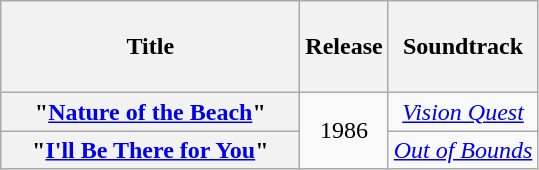<table class="wikitable plainrowheaders" style="text-align:center;">
<tr>
<th scope="col" style="width:12em;"><br>Title<br><br></th>
<th scope="col">Release</th>
<th scope="col">Soundtrack</th>
</tr>
<tr>
<th scope="row">"<a href='#'>Nature of the Beach</a>"</th>
<td rowspan="2">1986</td>
<td><em><a href='#'>Vision Quest</a></em></td>
</tr>
<tr>
<th scope="row">"<a href='#'>I'll Be There for You</a>"</th>
<td><em><a href='#'>Out of Bounds</a></em></td>
</tr>
</table>
